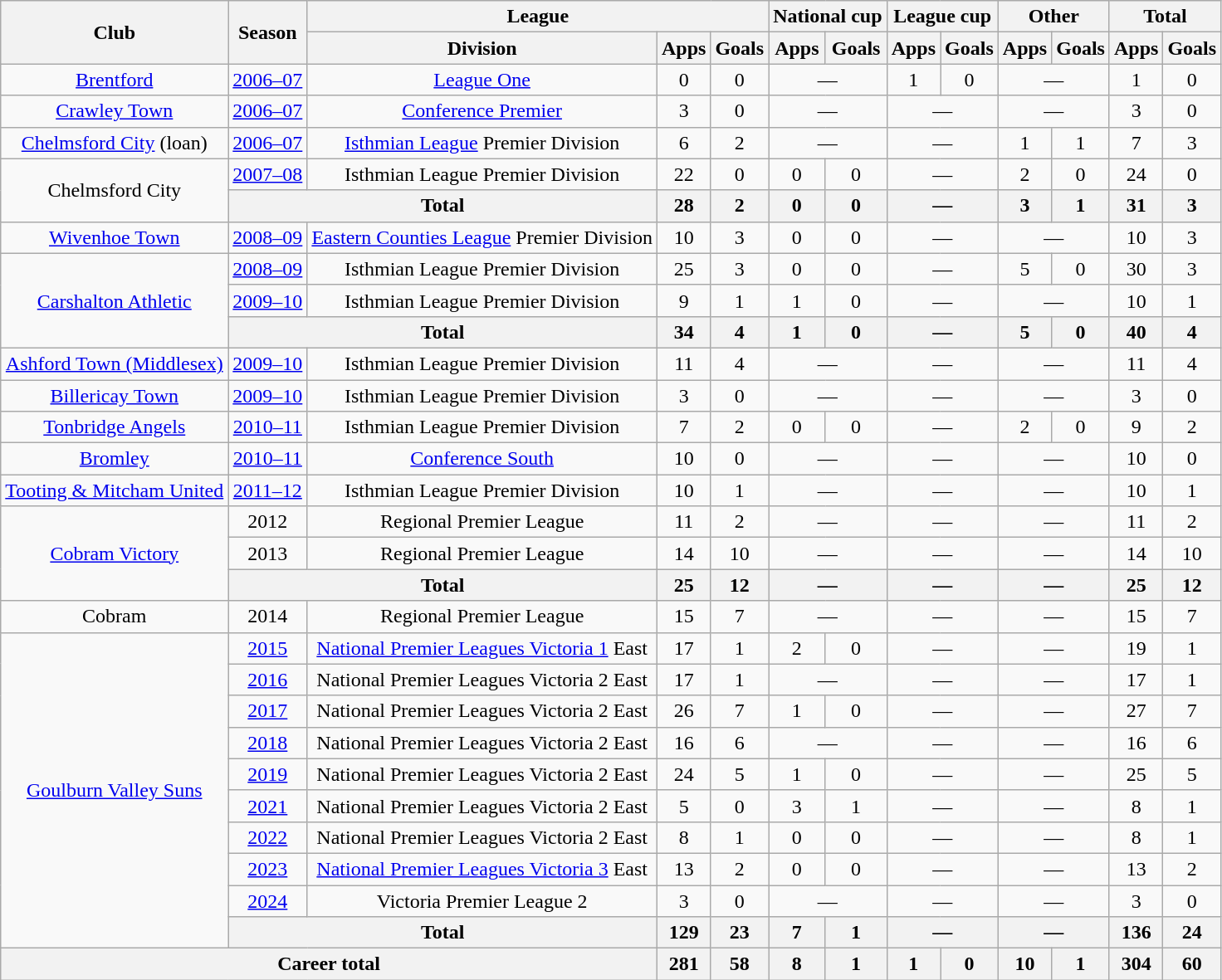<table class="wikitable" style="text-align: center;">
<tr>
<th rowspan="2">Club</th>
<th rowspan="2">Season</th>
<th colspan="3">League</th>
<th colspan="2">National cup</th>
<th colspan="2">League cup</th>
<th colspan="2">Other</th>
<th colspan="2">Total</th>
</tr>
<tr>
<th>Division</th>
<th>Apps</th>
<th>Goals</th>
<th>Apps</th>
<th>Goals</th>
<th>Apps</th>
<th>Goals</th>
<th>Apps</th>
<th>Goals</th>
<th>Apps</th>
<th>Goals</th>
</tr>
<tr>
<td><a href='#'>Brentford</a></td>
<td><a href='#'>2006–07</a></td>
<td><a href='#'>League One</a></td>
<td>0</td>
<td>0</td>
<td colspan="2">—</td>
<td>1</td>
<td>0</td>
<td colspan="2">—</td>
<td>1</td>
<td>0</td>
</tr>
<tr>
<td><a href='#'>Crawley Town</a></td>
<td><a href='#'>2006–07</a></td>
<td><a href='#'>Conference Premier</a></td>
<td>3</td>
<td>0</td>
<td colspan="2">—</td>
<td colspan="2">—</td>
<td colspan="2">—</td>
<td>3</td>
<td>0</td>
</tr>
<tr>
<td><a href='#'>Chelmsford City</a> (loan)</td>
<td><a href='#'>2006–07</a></td>
<td><a href='#'>Isthmian League</a> Premier Division</td>
<td>6</td>
<td>2</td>
<td colspan="2">—</td>
<td colspan="2">—</td>
<td>1</td>
<td>1</td>
<td>7</td>
<td>3</td>
</tr>
<tr>
<td rowspan="2">Chelmsford City</td>
<td><a href='#'>2007–08</a></td>
<td>Isthmian League Premier Division</td>
<td>22</td>
<td>0</td>
<td>0</td>
<td>0</td>
<td colspan="2">—</td>
<td>2</td>
<td>0</td>
<td>24</td>
<td>0</td>
</tr>
<tr>
<th colspan="2">Total</th>
<th>28</th>
<th>2</th>
<th>0</th>
<th>0</th>
<th colspan="2">—</th>
<th>3</th>
<th>1</th>
<th>31</th>
<th>3</th>
</tr>
<tr>
<td><a href='#'>Wivenhoe Town</a></td>
<td><a href='#'>2008–09</a></td>
<td><a href='#'>Eastern Counties League</a> Premier Division</td>
<td>10</td>
<td>3</td>
<td>0</td>
<td>0</td>
<td colspan="2">—</td>
<td colspan="2">—</td>
<td>10</td>
<td>3</td>
</tr>
<tr>
<td rowspan="3"><a href='#'>Carshalton Athletic</a></td>
<td><a href='#'>2008–09</a></td>
<td>Isthmian League Premier Division</td>
<td>25</td>
<td>3</td>
<td>0</td>
<td>0</td>
<td colspan="2">—</td>
<td>5</td>
<td>0</td>
<td>30</td>
<td>3</td>
</tr>
<tr>
<td><a href='#'>2009–10</a></td>
<td>Isthmian League Premier Division</td>
<td>9</td>
<td>1</td>
<td>1</td>
<td>0</td>
<td colspan="2">—</td>
<td colspan="2">—</td>
<td>10</td>
<td>1</td>
</tr>
<tr>
<th colspan="2">Total</th>
<th>34</th>
<th>4</th>
<th>1</th>
<th>0</th>
<th colspan="2">—</th>
<th>5</th>
<th>0</th>
<th>40</th>
<th>4</th>
</tr>
<tr>
<td><a href='#'>Ashford Town (Middlesex)</a></td>
<td><a href='#'>2009–10</a></td>
<td>Isthmian League Premier Division</td>
<td>11</td>
<td>4</td>
<td colspan="2">—</td>
<td colspan="2">—</td>
<td colspan="2">—</td>
<td>11</td>
<td>4</td>
</tr>
<tr>
<td><a href='#'>Billericay Town</a></td>
<td><a href='#'>2009–10</a></td>
<td>Isthmian League Premier Division</td>
<td>3</td>
<td>0</td>
<td colspan="2">—</td>
<td colspan="2">—</td>
<td colspan="2">—</td>
<td>3</td>
<td>0</td>
</tr>
<tr>
<td><a href='#'>Tonbridge Angels</a></td>
<td><a href='#'>2010–11</a></td>
<td>Isthmian League Premier Division</td>
<td>7</td>
<td>2</td>
<td>0</td>
<td>0</td>
<td colspan="2">—</td>
<td>2</td>
<td>0</td>
<td>9</td>
<td>2</td>
</tr>
<tr>
<td><a href='#'>Bromley</a></td>
<td><a href='#'>2010–11</a></td>
<td><a href='#'>Conference South</a></td>
<td>10</td>
<td>0</td>
<td colspan="2">—</td>
<td colspan="2">—</td>
<td colspan="2">—</td>
<td>10</td>
<td>0</td>
</tr>
<tr>
<td><a href='#'>Tooting & Mitcham United</a></td>
<td><a href='#'>2011–12</a></td>
<td>Isthmian League Premier Division</td>
<td>10</td>
<td>1</td>
<td colspan="2">—</td>
<td colspan="2">—</td>
<td colspan="2">—</td>
<td>10</td>
<td>1</td>
</tr>
<tr>
<td rowspan="3"><a href='#'>Cobram Victory</a></td>
<td>2012</td>
<td>Regional Premier League</td>
<td>11</td>
<td>2</td>
<td colspan="2">—</td>
<td colspan="2">—</td>
<td colspan="2">—</td>
<td>11</td>
<td>2</td>
</tr>
<tr>
<td>2013</td>
<td>Regional Premier League</td>
<td>14</td>
<td>10</td>
<td colspan="2">—</td>
<td colspan="2">—</td>
<td colspan="2">—</td>
<td>14</td>
<td>10</td>
</tr>
<tr>
<th colspan="2">Total</th>
<th>25</th>
<th>12</th>
<th colspan="2">—</th>
<th colspan="2">—</th>
<th colspan="2">—</th>
<th>25</th>
<th>12</th>
</tr>
<tr>
<td>Cobram</td>
<td>2014</td>
<td>Regional Premier League</td>
<td>15</td>
<td>7</td>
<td colspan="2">—</td>
<td colspan="2">—</td>
<td colspan="2">—</td>
<td>15</td>
<td>7</td>
</tr>
<tr>
<td rowspan="10"><a href='#'>Goulburn Valley Suns</a></td>
<td><a href='#'>2015</a></td>
<td><a href='#'>National Premier Leagues Victoria 1</a> East</td>
<td>17</td>
<td>1</td>
<td>2</td>
<td>0</td>
<td colspan="2">—</td>
<td colspan="2">—</td>
<td>19</td>
<td>1</td>
</tr>
<tr>
<td><a href='#'>2016</a></td>
<td>National Premier Leagues Victoria 2 East</td>
<td>17</td>
<td>1</td>
<td colspan="2">—</td>
<td colspan="2">—</td>
<td colspan="2">—</td>
<td>17</td>
<td>1</td>
</tr>
<tr>
<td><a href='#'>2017</a></td>
<td>National Premier Leagues Victoria 2 East</td>
<td>26</td>
<td>7</td>
<td>1</td>
<td>0</td>
<td colspan="2">—</td>
<td colspan="2">—</td>
<td>27</td>
<td>7</td>
</tr>
<tr>
<td><a href='#'>2018</a></td>
<td>National Premier Leagues Victoria 2 East</td>
<td>16</td>
<td>6</td>
<td colspan="2">—</td>
<td colspan="2">—</td>
<td colspan="2">—</td>
<td>16</td>
<td>6</td>
</tr>
<tr>
<td><a href='#'>2019</a></td>
<td>National Premier Leagues Victoria 2 East</td>
<td>24</td>
<td>5</td>
<td>1</td>
<td>0</td>
<td colspan="2">—</td>
<td colspan="2">—</td>
<td>25</td>
<td>5</td>
</tr>
<tr>
<td><a href='#'>2021</a></td>
<td>National Premier Leagues Victoria 2 East</td>
<td>5</td>
<td>0</td>
<td>3</td>
<td>1</td>
<td colspan="2">—</td>
<td colspan="2">—</td>
<td>8</td>
<td>1</td>
</tr>
<tr>
<td><a href='#'>2022</a></td>
<td>National Premier Leagues Victoria 2 East</td>
<td>8</td>
<td>1</td>
<td>0</td>
<td>0</td>
<td colspan="2">—</td>
<td colspan="2">—</td>
<td>8</td>
<td>1</td>
</tr>
<tr>
<td><a href='#'>2023</a></td>
<td><a href='#'>National Premier Leagues Victoria 3</a> East</td>
<td>13</td>
<td>2</td>
<td>0</td>
<td>0</td>
<td colspan="2">—</td>
<td colspan="2">—</td>
<td>13</td>
<td>2</td>
</tr>
<tr>
<td><a href='#'>2024</a></td>
<td>Victoria Premier League 2</td>
<td>3</td>
<td>0</td>
<td colspan="2">—</td>
<td colspan="2">—</td>
<td colspan="2">—</td>
<td>3</td>
<td>0</td>
</tr>
<tr>
<th colspan="2">Total</th>
<th>129</th>
<th>23</th>
<th>7</th>
<th>1</th>
<th colspan="2">—</th>
<th colspan="2">—</th>
<th>136</th>
<th>24</th>
</tr>
<tr>
<th colspan="3">Career total</th>
<th>281</th>
<th>58</th>
<th>8</th>
<th>1</th>
<th>1</th>
<th>0</th>
<th>10</th>
<th>1</th>
<th>304</th>
<th>60</th>
</tr>
</table>
